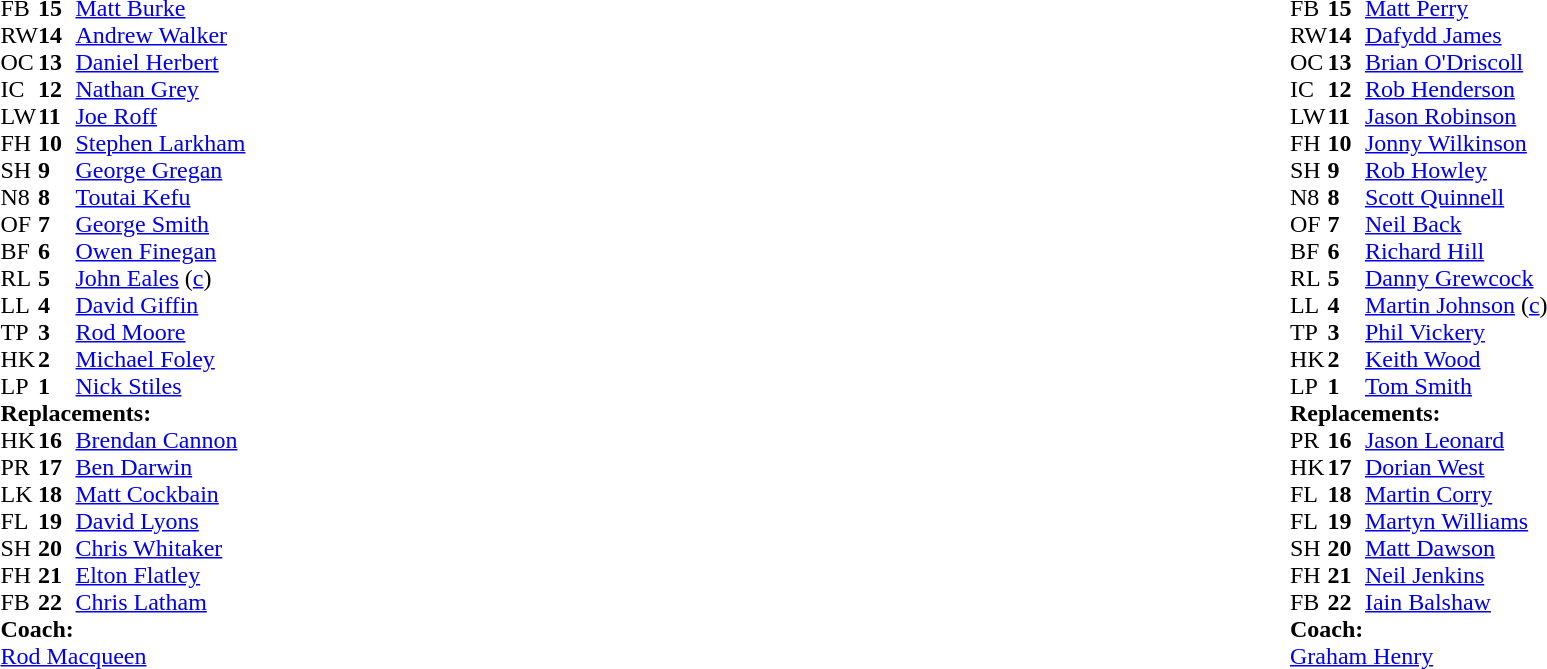<table style="width:100%">
<tr>
<td style="vertical-align:top;width:50%"><br><table cellspacing="0" cellpadding="0">
<tr>
<th width="25"></th>
<th width="25"></th>
</tr>
<tr>
<td>FB</td>
<td><strong>15</strong></td>
<td><a href='#'>Matt Burke</a></td>
</tr>
<tr>
<td>RW</td>
<td><strong>14</strong></td>
<td><a href='#'>Andrew Walker</a></td>
</tr>
<tr>
<td>OC</td>
<td><strong>13</strong></td>
<td><a href='#'>Daniel Herbert</a></td>
</tr>
<tr>
<td>IC</td>
<td><strong>12</strong></td>
<td><a href='#'>Nathan Grey</a></td>
</tr>
<tr>
<td>LW</td>
<td><strong>11</strong></td>
<td><a href='#'>Joe Roff</a></td>
</tr>
<tr>
<td>FH</td>
<td><strong>10</strong></td>
<td><a href='#'>Stephen Larkham</a></td>
</tr>
<tr>
<td>SH</td>
<td><strong>9</strong></td>
<td><a href='#'>George Gregan</a></td>
</tr>
<tr>
<td>N8</td>
<td><strong>8</strong></td>
<td><a href='#'>Toutai Kefu</a></td>
</tr>
<tr>
<td>OF</td>
<td><strong>7</strong></td>
<td><a href='#'>George Smith</a></td>
</tr>
<tr>
<td>BF</td>
<td><strong>6</strong></td>
<td><a href='#'>Owen Finegan</a></td>
</tr>
<tr>
<td>RL</td>
<td><strong>5</strong></td>
<td><a href='#'>John Eales</a> (<a href='#'>c</a>)</td>
</tr>
<tr>
<td>LL</td>
<td><strong>4</strong></td>
<td><a href='#'>David Giffin</a></td>
</tr>
<tr>
<td>TP</td>
<td><strong>3</strong></td>
<td><a href='#'>Rod Moore</a></td>
</tr>
<tr>
<td>HK</td>
<td><strong>2</strong></td>
<td><a href='#'>Michael Foley</a></td>
</tr>
<tr>
<td>LP</td>
<td><strong>1</strong></td>
<td><a href='#'>Nick Stiles</a></td>
</tr>
<tr>
<td colspan=3><strong>Replacements:</strong></td>
</tr>
<tr>
<td>HK</td>
<td><strong>16</strong></td>
<td><a href='#'>Brendan Cannon</a></td>
</tr>
<tr>
<td>PR</td>
<td><strong>17</strong></td>
<td><a href='#'>Ben Darwin</a></td>
</tr>
<tr>
<td>LK</td>
<td><strong>18</strong></td>
<td><a href='#'>Matt Cockbain</a></td>
</tr>
<tr>
<td>FL</td>
<td><strong>19</strong></td>
<td><a href='#'>David Lyons</a></td>
</tr>
<tr>
<td>SH</td>
<td><strong>20</strong></td>
<td><a href='#'>Chris Whitaker</a></td>
</tr>
<tr>
<td>FH</td>
<td><strong>21</strong></td>
<td><a href='#'>Elton Flatley</a></td>
</tr>
<tr>
<td>FB</td>
<td><strong>22</strong></td>
<td><a href='#'>Chris Latham</a></td>
</tr>
<tr>
<td colspan=3><strong>Coach:</strong></td>
</tr>
<tr>
<td colspan="4"><a href='#'>Rod Macqueen</a></td>
</tr>
</table>
</td>
<td style="vertical-align:top"></td>
<td style="vertical-align:top;width:50%"><br><table cellspacing="0" cellpadding="0" style="margin:auto">
<tr>
<th width="25"></th>
<th width="25"></th>
</tr>
<tr>
<td>FB</td>
<td><strong>15</strong></td>
<td> <a href='#'>Matt Perry</a></td>
</tr>
<tr>
<td>RW</td>
<td><strong>14</strong></td>
<td> <a href='#'>Dafydd James</a></td>
</tr>
<tr>
<td>OC</td>
<td><strong>13</strong></td>
<td> <a href='#'>Brian O'Driscoll</a></td>
</tr>
<tr>
<td>IC</td>
<td><strong>12</strong></td>
<td> <a href='#'>Rob Henderson</a></td>
</tr>
<tr>
<td>LW</td>
<td><strong>11</strong></td>
<td> <a href='#'>Jason Robinson</a></td>
</tr>
<tr>
<td>FH</td>
<td><strong>10</strong></td>
<td> <a href='#'>Jonny Wilkinson</a></td>
</tr>
<tr>
<td>SH</td>
<td><strong>9</strong></td>
<td> <a href='#'>Rob Howley</a></td>
</tr>
<tr>
<td>N8</td>
<td><strong>8</strong></td>
<td> <a href='#'>Scott Quinnell</a></td>
</tr>
<tr>
<td>OF</td>
<td><strong>7</strong></td>
<td> <a href='#'>Neil Back</a></td>
</tr>
<tr>
<td>BF</td>
<td><strong>6</strong></td>
<td> <a href='#'>Richard Hill</a></td>
</tr>
<tr>
<td>RL</td>
<td><strong>5</strong></td>
<td> <a href='#'>Danny Grewcock</a></td>
</tr>
<tr>
<td>LL</td>
<td><strong>4</strong></td>
<td> <a href='#'>Martin Johnson</a> (<a href='#'>c</a>)</td>
</tr>
<tr>
<td>TP</td>
<td><strong>3</strong></td>
<td> <a href='#'>Phil Vickery</a></td>
</tr>
<tr>
<td>HK</td>
<td><strong>2</strong></td>
<td> <a href='#'>Keith Wood</a></td>
</tr>
<tr>
<td>LP</td>
<td><strong>1</strong></td>
<td> <a href='#'>Tom Smith</a></td>
</tr>
<tr>
<td colspan=3><strong>Replacements:</strong></td>
</tr>
<tr>
<td>PR</td>
<td><strong>16</strong></td>
<td> <a href='#'>Jason Leonard</a></td>
</tr>
<tr>
<td>HK</td>
<td><strong>17</strong></td>
<td> <a href='#'>Dorian West</a></td>
</tr>
<tr>
<td>FL</td>
<td><strong>18</strong></td>
<td> <a href='#'>Martin Corry</a></td>
</tr>
<tr>
<td>FL</td>
<td><strong>19</strong></td>
<td> <a href='#'>Martyn Williams</a></td>
</tr>
<tr>
<td>SH</td>
<td><strong>20</strong></td>
<td> <a href='#'>Matt Dawson</a></td>
</tr>
<tr>
<td>FH</td>
<td><strong>21</strong></td>
<td> <a href='#'>Neil Jenkins</a></td>
</tr>
<tr>
<td>FB</td>
<td><strong>22</strong></td>
<td> <a href='#'>Iain Balshaw</a></td>
</tr>
<tr>
<td colspan=3><strong>Coach:</strong></td>
</tr>
<tr>
<td colspan="4"><a href='#'>Graham Henry</a></td>
</tr>
</table>
</td>
</tr>
</table>
